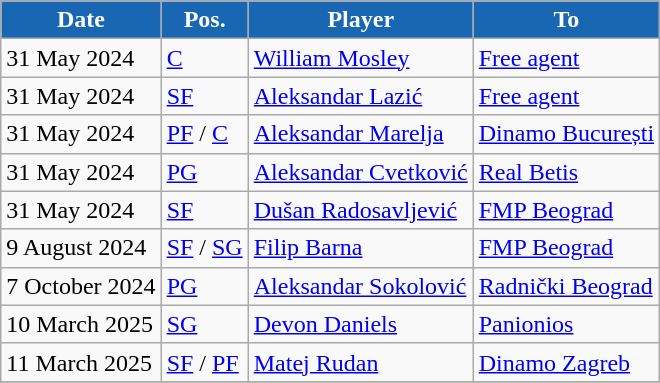<table class="wikitable">
<tr>
<th style="color:white; background:#1966B2;">Date</th>
<th style="color:white; background:#1966B2;">Pos.</th>
<th style="color:white; background:#1966B2;">Player</th>
<th style="color:white; background:#1966B2;">To</th>
</tr>
<tr>
<td>31 May 2024</td>
<td><a href='#'>C</a></td>
<td> <a href='#'>William Mosley</a></td>
<td><a href='#'>Free agent</a></td>
</tr>
<tr>
<td>31 May 2024</td>
<td><a href='#'>SF</a></td>
<td> <a href='#'>Aleksandar Lazić</a></td>
<td><a href='#'>Free agent</a></td>
</tr>
<tr>
<td>31 May 2024</td>
<td><a href='#'>PF</a> / <a href='#'>C</a></td>
<td> <a href='#'>Aleksandar Marelja</a></td>
<td> <a href='#'>Dinamo București</a></td>
</tr>
<tr>
<td>31 May 2024</td>
<td><a href='#'>PG</a></td>
<td> <a href='#'>Aleksandar Cvetković</a></td>
<td> <a href='#'>Real Betis</a></td>
</tr>
<tr>
<td>31 May 2024</td>
<td><a href='#'>SF</a></td>
<td> <a href='#'>Dušan Radosavljević</a></td>
<td> <a href='#'>FMP Beograd</a></td>
</tr>
<tr>
<td>9 August 2024</td>
<td><a href='#'>SF</a> / <a href='#'>SG</a></td>
<td> <a href='#'>Filip Barna</a></td>
<td> <a href='#'>FMP Beograd</a></td>
</tr>
<tr>
<td>7 October 2024</td>
<td><a href='#'>PG</a></td>
<td> <a href='#'>Aleksandar Sokolović</a></td>
<td> <a href='#'>Radnički Beograd</a></td>
</tr>
<tr>
<td>10 March 2025</td>
<td><a href='#'>SG</a></td>
<td> <a href='#'>Devon Daniels</a></td>
<td> <a href='#'>Panionios</a></td>
</tr>
<tr>
<td>11 March 2025</td>
<td><a href='#'>SF</a> / <a href='#'>PF</a></td>
<td> <a href='#'>Matej Rudan</a></td>
<td> <a href='#'>Dinamo Zagreb</a></td>
</tr>
<tr>
</tr>
</table>
